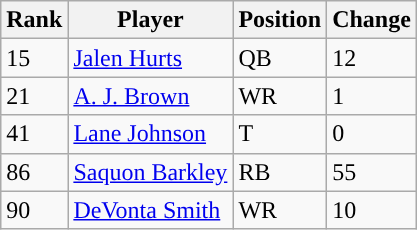<table class="wikitable">
<tr>
<th>Rank</th>
<th>Player</th>
<th>Position</th>
<th>Change</th>
</tr>
<tr>
<td>15</td>
<td><a href='#'>Jalen Hurts</a></td>
<td>QB</td>
<td>12</td>
</tr>
<tr>
<td>21</td>
<td><a href='#'>A. J. Brown</a></td>
<td>WR</td>
<td>1</td>
</tr>
<tr>
<td>41</td>
<td><a href='#'>Lane Johnson</a></td>
<td>T</td>
<td>0</td>
</tr>
<tr>
<td>86</td>
<td><a href='#'>Saquon Barkley</a></td>
<td>RB</td>
<td>55</td>
</tr>
<tr>
<td>90</td>
<td><a href='#'>DeVonta Smith</a></td>
<td>WR</td>
<td>10</td>
</tr>
</table>
